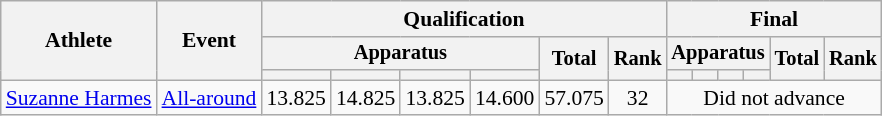<table class="wikitable" style="font-size:90%">
<tr>
<th rowspan="3">Athlete</th>
<th rowspan="3">Event</th>
<th colspan=6>Qualification</th>
<th colspan=6>Final</th>
</tr>
<tr style="font-size:95%">
<th colspan=4>Apparatus</th>
<th rowspan=2>Total</th>
<th rowspan=2>Rank</th>
<th colspan=4>Apparatus</th>
<th rowspan=2>Total</th>
<th rowspan=2>Rank</th>
</tr>
<tr style="font-size:95%">
<th></th>
<th></th>
<th></th>
<th></th>
<th></th>
<th></th>
<th></th>
<th></th>
</tr>
<tr align=center>
<td align=left><a href='#'>Suzanne Harmes</a></td>
<td align=left><a href='#'>All-around</a></td>
<td>13.825</td>
<td>14.825</td>
<td>13.825</td>
<td>14.600</td>
<td>57.075</td>
<td>32</td>
<td colspan=6>Did not advance</td>
</tr>
</table>
